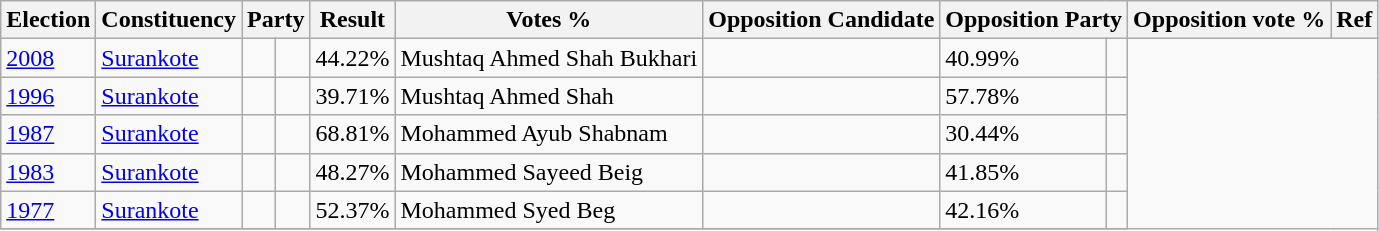<table class="wikitable sortable">
<tr>
<th>Election</th>
<th>Constituency</th>
<th colspan="2">Party</th>
<th>Result</th>
<th>Votes %</th>
<th>Opposition Candidate</th>
<th colspan="2">Opposition Party</th>
<th>Opposition vote %</th>
<th>Ref</th>
</tr>
<tr>
<td><a href='#'>2008</a></td>
<td><a href='#'>Surankote</a></td>
<td></td>
<td></td>
<td>44.22%</td>
<td>Mushtaq Ahmed Shah Bukhari</td>
<td></td>
<td>40.99%</td>
<td></td>
</tr>
<tr>
<td><a href='#'>1996</a></td>
<td><a href='#'>Surankote</a></td>
<td></td>
<td></td>
<td>39.71%</td>
<td>Mushtaq Ahmed Shah</td>
<td></td>
<td>57.78%</td>
<td></td>
</tr>
<tr>
<td><a href='#'>1987</a></td>
<td><a href='#'>Surankote</a></td>
<td></td>
<td></td>
<td>68.81%</td>
<td>Mohammed Ayub Shabnam</td>
<td></td>
<td>30.44%</td>
<td></td>
</tr>
<tr>
<td><a href='#'>1983</a></td>
<td><a href='#'>Surankote</a></td>
<td></td>
<td></td>
<td>48.27%</td>
<td>Mohammed Sayeed Beig</td>
<td></td>
<td>41.85%</td>
<td></td>
</tr>
<tr>
<td><a href='#'>1977</a></td>
<td><a href='#'>Surankote</a></td>
<td></td>
<td></td>
<td>52.37%</td>
<td>Mohammed Syed Beg</td>
<td></td>
<td>42.16%</td>
<td></td>
</tr>
<tr>
</tr>
</table>
